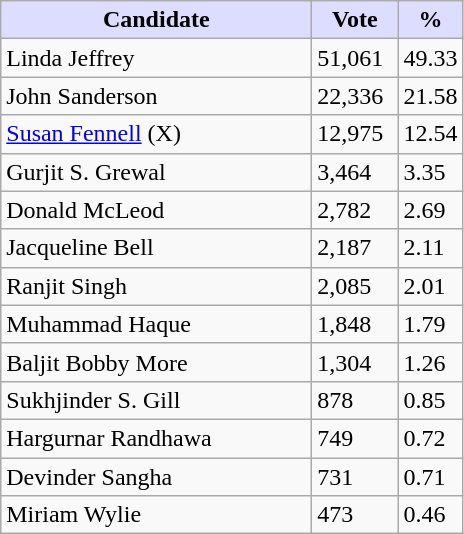<table class="wikitable">
<tr>
<th style="background:#ddf; width:200px;">Candidate </th>
<th style="background:#ddf; width:50px;">Vote</th>
<th style="background:#ddf; width:30px;">%</th>
</tr>
<tr>
<td>Linda Jeffrey</td>
<td>51,061</td>
<td>49.33</td>
</tr>
<tr>
<td>John Sanderson</td>
<td>22,336</td>
<td>21.58</td>
</tr>
<tr>
<td><a href='#'>Susan Fennell</a> (X)</td>
<td>12,975</td>
<td>12.54</td>
</tr>
<tr>
<td>Gurjit S. Grewal</td>
<td>3,464</td>
<td>3.35</td>
</tr>
<tr>
<td>Donald McLeod</td>
<td>2,782</td>
<td>2.69</td>
</tr>
<tr>
<td>Jacqueline Bell</td>
<td>2,187</td>
<td>2.11</td>
</tr>
<tr>
<td>Ranjit Singh</td>
<td>2,085</td>
<td>2.01</td>
</tr>
<tr>
<td>Muhammad Haque</td>
<td>1,848</td>
<td>1.79</td>
</tr>
<tr>
<td>Baljit Bobby More</td>
<td>1,304</td>
<td>1.26</td>
</tr>
<tr>
<td>Sukhjinder S. Gill</td>
<td>878</td>
<td>0.85</td>
</tr>
<tr>
<td>Hargurnar Randhawa</td>
<td>749</td>
<td>0.72</td>
</tr>
<tr>
<td>Devinder Sangha</td>
<td>731</td>
<td>0.71</td>
</tr>
<tr>
<td>Miriam Wylie</td>
<td>473</td>
<td>0.46</td>
</tr>
</table>
